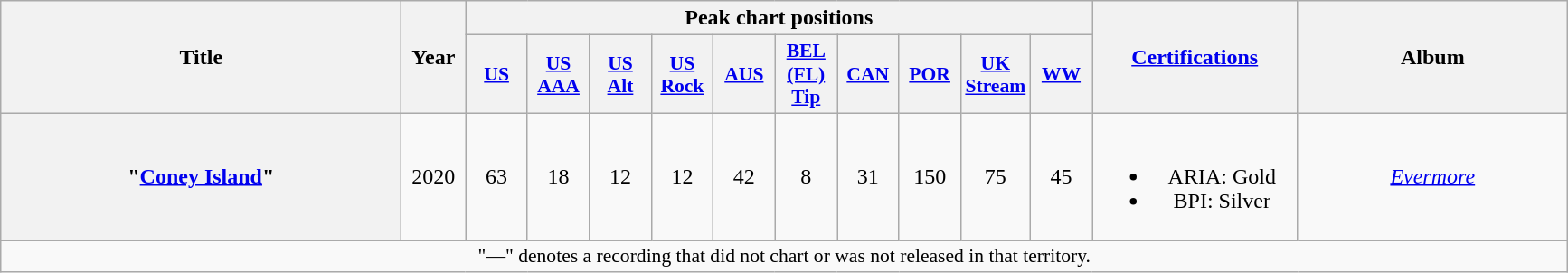<table class="wikitable plainrowheaders" style="text-align:center;" border="1">
<tr>
<th scope="col" rowspan="2" style="width:18em;">Title</th>
<th scope="col" rowspan="2" style="width:2.5em;">Year</th>
<th scope="col" colspan="10">Peak chart positions</th>
<th scope="col" rowspan="2" style="width:9em;"><a href='#'>Certifications</a></th>
<th scope="col" rowspan="2" style="width:12em;">Album</th>
</tr>
<tr>
<th scope="col" style="width:2.7em;font-size:90%;"><a href='#'>US</a><br></th>
<th scope="col" style="width:2.7em;font-size:90%;"><a href='#'>US<br>AAA</a><br></th>
<th scope="col" style="width:2.7em;font-size:90%;"><a href='#'>US<br>Alt</a><br></th>
<th scope="col" style="width:2.7em;font-size:90%;"><a href='#'>US <br>Rock</a><br></th>
<th scope="col" style="width:2.7em;font-size:90%;"><a href='#'>AUS</a><br></th>
<th scope="col" style="width:2.7em;font-size:90%;"><a href='#'>BEL<br>(FL)<br>Tip</a><br></th>
<th scope="col" style="width:2.7em;font-size:90%;"><a href='#'>CAN</a><br></th>
<th scope="col" style="width:2.7em;font-size:90%;"><a href='#'>POR</a><br></th>
<th scope="col" style="width:2.7em;font-size:90%;"><a href='#'>UK<br>Stream</a><br></th>
<th scope="col" style="width:2.7em;font-size:90%;"><a href='#'>WW</a><br></th>
</tr>
<tr>
<th scope="row">"<a href='#'>Coney Island</a>"<br></th>
<td>2020</td>
<td>63</td>
<td>18</td>
<td>12</td>
<td>12</td>
<td>42</td>
<td>8</td>
<td>31</td>
<td>150</td>
<td>75</td>
<td>45</td>
<td><br><ul><li>ARIA: Gold</li><li>BPI: Silver</li></ul></td>
<td><em><a href='#'>Evermore</a></em></td>
</tr>
<tr>
<td colspan="15" style="font-size:90%">"—" denotes a recording that did not chart or was not released in that territory.</td>
</tr>
</table>
